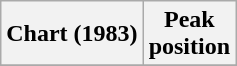<table class="wikitable sortable">
<tr>
<th align="left">Chart (1983)</th>
<th align="center">Peak<br>position</th>
</tr>
<tr>
</tr>
</table>
